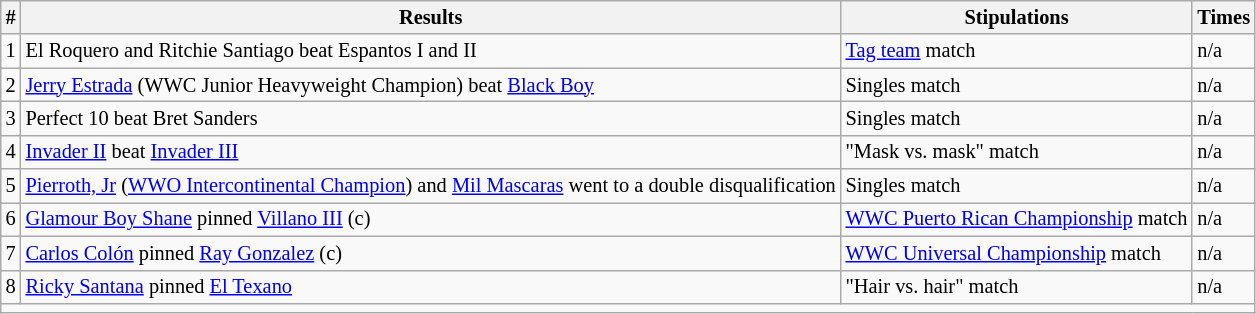<table style="font-size: 85%" class="wikitable sortable">
<tr>
<th><strong>#</strong></th>
<th><strong>Results</strong></th>
<th><strong>Stipulations</strong></th>
<th><strong>Times</strong></th>
</tr>
<tr>
<td>1</td>
<td>El Roquero and Ritchie Santiago beat Espantos I and II</td>
<td><a href='#'>Tag team</a> match</td>
<td>n/a</td>
</tr>
<tr>
<td>2</td>
<td><a href='#'>Jerry Estrada</a> (WWC Junior Heavyweight Champion) beat <a href='#'>Black Boy</a></td>
<td>Singles match</td>
<td>n/a</td>
</tr>
<tr>
<td>3</td>
<td>Perfect 10 beat Bret Sanders</td>
<td>Singles match</td>
<td>n/a</td>
</tr>
<tr>
<td>4</td>
<td><a href='#'>Invader II</a> beat <a href='#'>Invader III</a></td>
<td>"Mask vs. mask" match</td>
<td>n/a</td>
</tr>
<tr>
<td>5</td>
<td><a href='#'>Pierroth, Jr</a> (<a href='#'>WWO Intercontinental Champion</a>) and <a href='#'>Mil Mascaras</a> went to a double disqualification</td>
<td>Singles match</td>
<td>n/a</td>
</tr>
<tr>
<td>6</td>
<td><a href='#'>Glamour Boy Shane</a> pinned <a href='#'>Villano III</a> (c)</td>
<td><a href='#'>WWC Puerto Rican Championship</a> match</td>
<td>n/a</td>
</tr>
<tr>
<td>7</td>
<td><a href='#'>Carlos Colón</a> pinned <a href='#'>Ray Gonzalez</a> (c)</td>
<td><a href='#'>WWC Universal Championship</a> match</td>
<td>n/a</td>
</tr>
<tr>
<td>8</td>
<td><a href='#'>Ricky Santana</a> pinned <a href='#'>El Texano</a></td>
<td>"Hair vs. hair" match</td>
<td>n/a</td>
</tr>
<tr>
<td colspan=4></td>
</tr>
</table>
